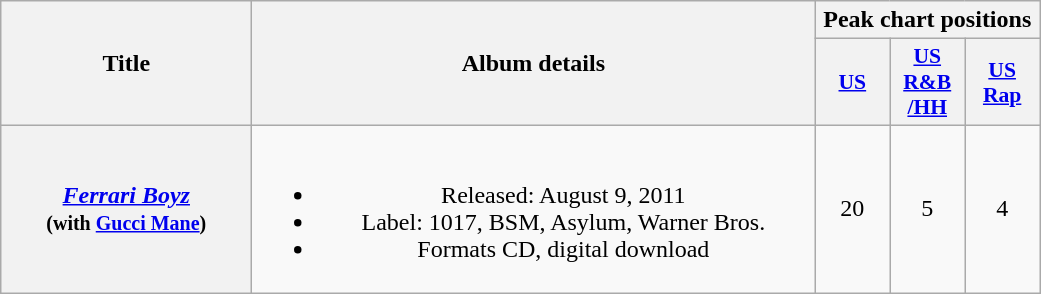<table class="wikitable plainrowheaders" style="text-align:center;">
<tr>
<th scope="col" rowspan="2" style="width:10em;">Title</th>
<th scope="col" rowspan="2" style="width:23em;">Album details</th>
<th scope="col" colspan="5">Peak chart positions</th>
</tr>
<tr>
<th scope="col" style="width:3em;font-size:90%;"><a href='#'>US</a><br></th>
<th scope="col" style="width:3em;font-size:90%;"><a href='#'>US<br>R&B<br>/HH</a><br></th>
<th scope="col" style="width:3em;font-size:90%;"><a href='#'>US<br>Rap</a><br></th>
</tr>
<tr>
<th scope="row"><em><a href='#'>Ferrari Boyz</a></em><br><small>(with <a href='#'>Gucci Mane</a>)</small></th>
<td><br><ul><li>Released: August 9, 2011</li><li>Label: 1017, BSM, Asylum, Warner Bros.</li><li>Formats CD, digital download</li></ul></td>
<td>20</td>
<td>5</td>
<td>4</td>
</tr>
</table>
